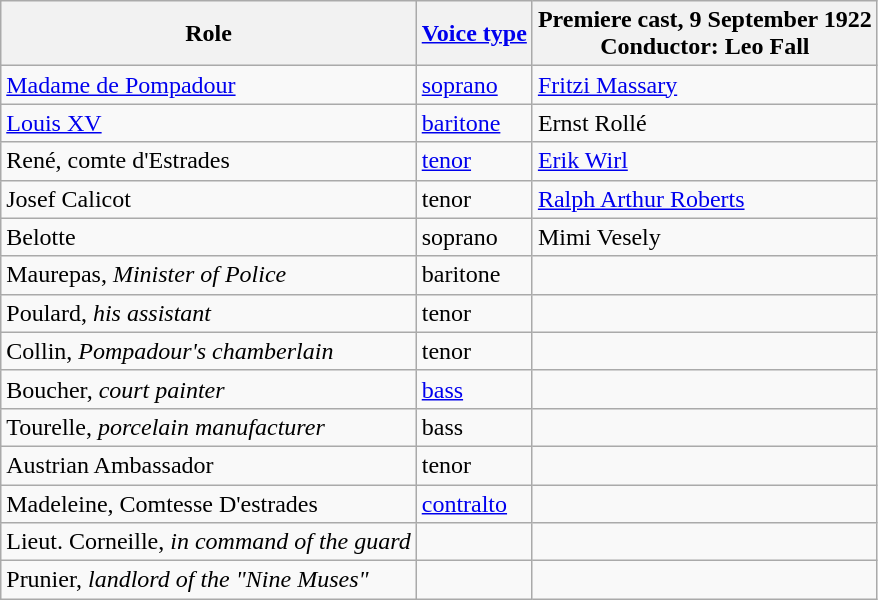<table class="wikitable">
<tr>
<th>Role</th>
<th><a href='#'>Voice type</a></th>
<th>Premiere cast, 9 September 1922<br>Conductor: Leo Fall</th>
</tr>
<tr>
<td><a href='#'>Madame de Pompadour</a></td>
<td><a href='#'>soprano</a></td>
<td><a href='#'>Fritzi Massary</a></td>
</tr>
<tr>
<td><a href='#'>Louis XV</a></td>
<td><a href='#'>baritone</a></td>
<td>Ernst Rollé</td>
</tr>
<tr>
<td>René, comte d'Estrades</td>
<td><a href='#'>tenor</a></td>
<td><a href='#'>Erik Wirl</a></td>
</tr>
<tr>
<td>Josef Calicot</td>
<td>tenor</td>
<td><a href='#'>Ralph Arthur Roberts</a></td>
</tr>
<tr>
<td>Belotte</td>
<td>soprano</td>
<td>Mimi Vesely</td>
</tr>
<tr>
<td>Maurepas, <em>Minister of Police</em></td>
<td>baritone</td>
<td></td>
</tr>
<tr>
<td>Poulard, <em>his assistant</em></td>
<td>tenor</td>
<td></td>
</tr>
<tr>
<td>Collin, <em>Pompadour's chamberlain</em></td>
<td>tenor</td>
<td></td>
</tr>
<tr>
<td>Boucher, <em>court painter</em></td>
<td><a href='#'>bass</a></td>
<td></td>
</tr>
<tr>
<td>Tourelle, <em>porcelain manufacturer</em></td>
<td>bass</td>
<td></td>
</tr>
<tr>
<td>Austrian Ambassador</td>
<td>tenor</td>
<td></td>
</tr>
<tr>
<td>Madeleine, Comtesse D'estrades</td>
<td><a href='#'>contralto</a></td>
<td></td>
</tr>
<tr>
<td>Lieut. Corneille, <em>in command of the guard</em></td>
<td></td>
<td></td>
</tr>
<tr>
<td>Prunier, <em>landlord of the "Nine Muses"</em></td>
<td></td>
<td></td>
</tr>
</table>
